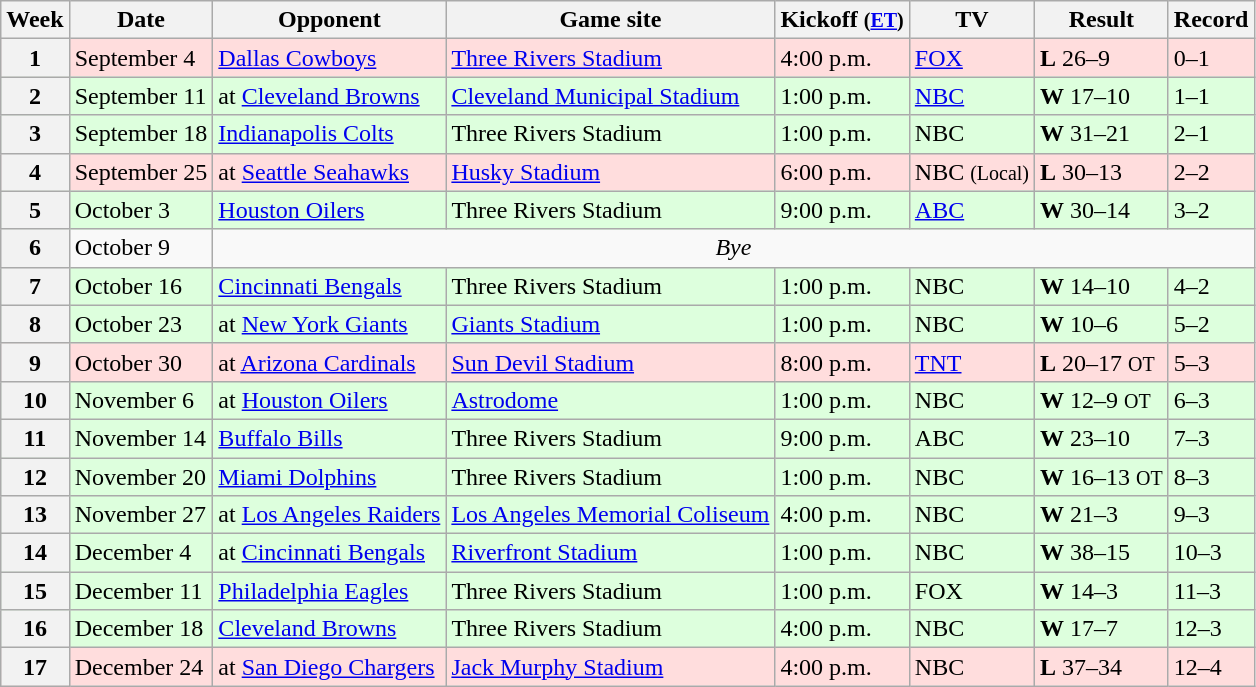<table class="wikitable">
<tr>
<th>Week</th>
<th>Date</th>
<th>Opponent</th>
<th>Game site</th>
<th>Kickoff <small>(<a href='#'>ET</a>)</small></th>
<th>TV</th>
<th>Result</th>
<th>Record</th>
</tr>
<tr style="background:#ffdddd;">
<th>1</th>
<td>September 4</td>
<td><a href='#'>Dallas Cowboys</a></td>
<td><a href='#'>Three Rivers Stadium</a></td>
<td>4:00 p.m.</td>
<td><a href='#'>FOX</a></td>
<td><strong>L</strong> 26–9</td>
<td>0–1</td>
</tr>
<tr style="background: #ddffdd;">
<th>2</th>
<td>September 11</td>
<td>at <a href='#'>Cleveland Browns</a></td>
<td><a href='#'>Cleveland Municipal Stadium</a></td>
<td>1:00 p.m.</td>
<td><a href='#'>NBC</a></td>
<td><strong>W</strong> 17–10</td>
<td>1–1</td>
</tr>
<tr style="background: #ddffdd;">
<th>3</th>
<td>September 18</td>
<td><a href='#'>Indianapolis Colts</a></td>
<td>Three Rivers Stadium</td>
<td>1:00 p.m.</td>
<td>NBC</td>
<td><strong>W</strong> 31–21</td>
<td>2–1</td>
</tr>
<tr style="background:#ffdddd;">
<th>4</th>
<td>September 25</td>
<td>at <a href='#'>Seattle Seahawks</a></td>
<td><a href='#'>Husky Stadium</a></td>
<td>6:00 p.m.</td>
<td>NBC <small>(Local)</small></td>
<td><strong>L</strong> 30–13</td>
<td>2–2</td>
</tr>
<tr style="background: #ddffdd;">
<th>5</th>
<td>October 3</td>
<td><a href='#'>Houston Oilers</a></td>
<td>Three Rivers Stadium</td>
<td>9:00 p.m.</td>
<td><a href='#'>ABC</a></td>
<td><strong>W</strong> 30–14</td>
<td>3–2</td>
</tr>
<tr>
<th>6</th>
<td>October 9</td>
<td colspan=6 align="center"><em>Bye</em></td>
</tr>
<tr style="background: #ddffdd;">
<th>7</th>
<td>October 16</td>
<td><a href='#'>Cincinnati Bengals</a></td>
<td>Three Rivers Stadium</td>
<td>1:00 p.m.</td>
<td>NBC</td>
<td><strong>W</strong> 14–10</td>
<td>4–2</td>
</tr>
<tr style="background: #ddffdd;">
<th>8</th>
<td>October 23</td>
<td>at <a href='#'>New York Giants</a></td>
<td><a href='#'>Giants Stadium</a></td>
<td>1:00 p.m.</td>
<td>NBC</td>
<td><strong>W</strong> 10–6</td>
<td>5–2</td>
</tr>
<tr style="background:#ffdddd;">
<th>9</th>
<td>October 30</td>
<td>at <a href='#'>Arizona Cardinals</a></td>
<td><a href='#'>Sun Devil Stadium</a></td>
<td>8:00 p.m.</td>
<td><a href='#'>TNT</a></td>
<td><strong>L</strong> 20–17 <small>OT</small></td>
<td>5–3</td>
</tr>
<tr style="background: #ddffdd;">
<th>10</th>
<td>November 6</td>
<td>at <a href='#'>Houston Oilers</a></td>
<td><a href='#'>Astrodome</a></td>
<td>1:00 p.m.</td>
<td>NBC</td>
<td><strong>W</strong> 12–9 <small>OT</small></td>
<td>6–3</td>
</tr>
<tr style="background: #ddffdd;">
<th>11</th>
<td>November 14</td>
<td><a href='#'>Buffalo Bills</a></td>
<td>Three Rivers Stadium</td>
<td>9:00 p.m.</td>
<td>ABC</td>
<td><strong>W</strong> 23–10</td>
<td>7–3</td>
</tr>
<tr style="background: #ddffdd;">
<th>12</th>
<td>November 20</td>
<td><a href='#'>Miami Dolphins</a></td>
<td>Three Rivers Stadium</td>
<td>1:00 p.m.</td>
<td>NBC</td>
<td><strong>W</strong> 16–13 <small>OT</small></td>
<td>8–3</td>
</tr>
<tr style="background: #ddffdd;">
<th>13</th>
<td>November 27</td>
<td>at <a href='#'>Los Angeles Raiders</a></td>
<td><a href='#'>Los Angeles Memorial Coliseum</a></td>
<td>4:00 p.m.</td>
<td>NBC</td>
<td><strong>W</strong> 21–3</td>
<td>9–3</td>
</tr>
<tr style="background: #ddffdd;">
<th>14</th>
<td>December 4</td>
<td>at <a href='#'>Cincinnati Bengals</a></td>
<td><a href='#'>Riverfront Stadium</a></td>
<td>1:00 p.m.</td>
<td>NBC</td>
<td><strong>W</strong> 38–15</td>
<td>10–3</td>
</tr>
<tr style="background: #ddffdd;">
<th>15</th>
<td>December 11</td>
<td><a href='#'>Philadelphia Eagles</a></td>
<td>Three Rivers Stadium</td>
<td>1:00 p.m.</td>
<td>FOX</td>
<td><strong>W</strong> 14–3</td>
<td>11–3</td>
</tr>
<tr style="background: #ddffdd;">
<th>16</th>
<td>December 18</td>
<td><a href='#'>Cleveland Browns</a></td>
<td>Three Rivers Stadium</td>
<td>4:00 p.m.</td>
<td>NBC</td>
<td><strong>W</strong> 17–7</td>
<td>12–3</td>
</tr>
<tr style="background:#ffdddd;">
<th>17</th>
<td>December 24</td>
<td>at <a href='#'>San Diego Chargers</a></td>
<td><a href='#'>Jack Murphy Stadium</a></td>
<td>4:00 p.m.</td>
<td>NBC</td>
<td><strong>L</strong> 37–34</td>
<td>12–4</td>
</tr>
</table>
